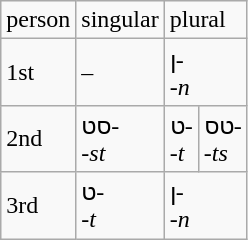<table class="wikitable">
<tr>
<td>person</td>
<td>singular</td>
<td colspan="2">plural</td>
</tr>
<tr>
<td>1st</td>
<td>–</td>
<td colspan="2">ן-<br><em>-n</em></td>
</tr>
<tr>
<td>2nd</td>
<td>סט-<br><em>-st</em></td>
<td>ט-<br><em>-t</em></td>
<td>טס-<br><em>-ts</em></td>
</tr>
<tr>
<td>3rd</td>
<td>ט-<br><em>-t</em></td>
<td colspan="2">ן-<br><em>-n</em></td>
</tr>
</table>
